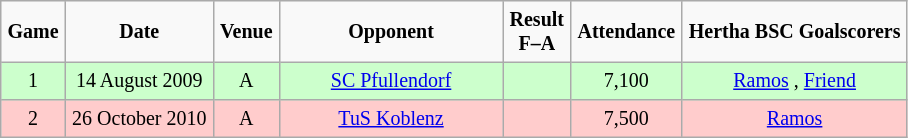<table border="2" cellpadding="4" cellspacing="0" style="text-align:center; background: #f9f9f9; border: 1px #aaa solid; border-collapse: collapse; font-size: smaller;">
<tr>
<th>Game</th>
<th>Date</th>
<th>Venue</th>
<th width="140px">Opponent</th>
<th>Result<br>F–A</th>
<th>Attendance</th>
<th>Hertha BSC Goalscorers</th>
</tr>
<tr bgcolor="#CCFFCC">
<td>1</td>
<td>14 August 2009</td>
<td>A</td>
<td><a href='#'>SC Pfullendorf</a></td>
<td></td>
<td>7,100</td>
<td><a href='#'>Ramos</a> , <a href='#'>Friend</a> </td>
</tr>
<tr bgcolor="#FFCCCC">
<td>2</td>
<td>26 October 2010</td>
<td>A</td>
<td><a href='#'>TuS Koblenz</a></td>
<td></td>
<td>7,500</td>
<td><a href='#'>Ramos</a> </td>
</tr>
</table>
